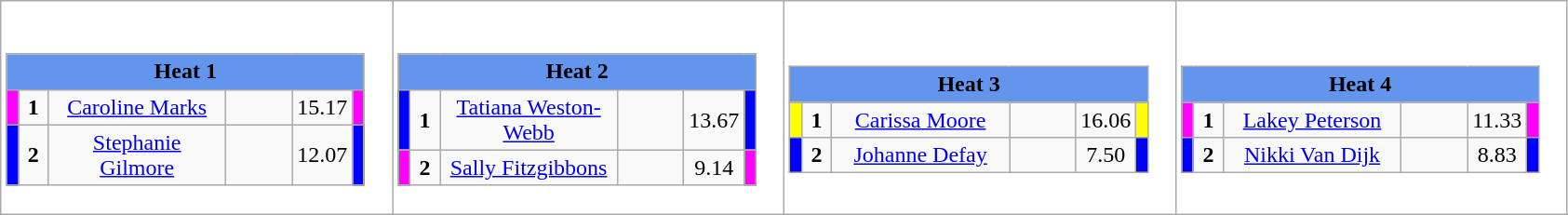<table class="wikitable" style="background:#fff;">
<tr>
<td><div><br><table class="wikitable">
<tr>
<td colspan="6" style="text-align:center; background:#6495ed;"><strong>Heat 1</strong></td>
</tr>
<tr>
<td style="width:01px; background: fuchsia;"></td>
<td style="width:14px; text-align:center;"><strong>1</strong></td>
<td style="width:120px; text-align:center;"><a href='#'>Caroline Marks</a></td>
<td style="width:40px; text-align:center;"></td>
<td style="width:20px; text-align:center;">15.17</td>
<td style="width:01px; background: fuchsia;"></td>
</tr>
<tr>
<td style="width:01px; background: #00f;"></td>
<td style="width:14px; text-align:center;"><strong>2</strong></td>
<td style="width:120px; text-align:center;"><a href='#'>Stephanie Gilmore</a></td>
<td style="width:40px; text-align:center;"></td>
<td style="width:20px; text-align:center;">12.07</td>
<td style="width:01px; background: #00f;"></td>
</tr>
</table>
</div></td>
<td><div><br><table class="wikitable">
<tr>
<td colspan="6" style="text-align:center; background:#6495ed;"><strong>Heat 2</strong></td>
</tr>
<tr>
<td style="width:01px; background: #00f;"></td>
<td style="width:14px; text-align:center;"><strong>1</strong></td>
<td style="width:120px; text-align:center;"><a href='#'>Tatiana Weston-Webb</a></td>
<td style="width:40px; text-align:center;"></td>
<td style="width:20px; text-align:center;">13.67</td>
<td style="width:01px; background: #00f;"></td>
</tr>
<tr>
<td style="width:01px; background: fuchsia"></td>
<td style="width:14px; text-align:center;"><strong>2</strong></td>
<td style="width:120px; text-align:center;"><a href='#'>Sally Fitzgibbons</a></td>
<td style="width:40px; text-align:center;"></td>
<td style="width:20px; text-align:center;">9.14</td>
<td style="width:01px; background: fuchsia"></td>
</tr>
</table>
</div></td>
<td><div><br><table class="wikitable">
<tr>
<td colspan="6" style="text-align:center; background:#6495ed;"><strong>Heat 3</strong></td>
</tr>
<tr>
<td style="width:01px; background: #ff0;"></td>
<td style="width:14px; text-align:center;"><strong>1</strong></td>
<td style="width:120px; text-align:center;"><a href='#'>Carissa Moore</a></td>
<td style="width:40px; text-align:center;"></td>
<td style="width:20px; text-align:center;">16.06</td>
<td style="width:01px; background: #ff0;"></td>
</tr>
<tr>
<td style="width:01px; background: #00f;"></td>
<td style="width:14px; text-align:center;"><strong>2</strong></td>
<td style="width:120px; text-align:center;"><a href='#'>Johanne Defay</a></td>
<td style="width:40px; text-align:center;"></td>
<td style="width:20px; text-align:center;">7.50</td>
<td style="width:01px; background: #00f;"></td>
</tr>
</table>
</div></td>
<td><div><br><table class="wikitable">
<tr>
<td colspan="6" style="text-align:center; background:#6495ed;"><strong>Heat 4</strong></td>
</tr>
<tr>
<td style="width:01px; background: fuchsia"></td>
<td style="width:14px; text-align:center;"><strong>1</strong></td>
<td style="width:120px; text-align:center;"><a href='#'>Lakey Peterson</a></td>
<td style="width:40px; text-align:center;"></td>
<td style="width:20px; text-align:center;">11.33</td>
<td style="width:01px; background: fuchsia"></td>
</tr>
<tr>
<td style="width:01px; background: #00f;"></td>
<td style="width:14px; text-align:center;"><strong>2</strong></td>
<td style="width:120px; text-align:center;"><a href='#'>Nikki Van Dijk</a></td>
<td style="width:40px; text-align:center;"></td>
<td style="width:20px; text-align:center;">8.83</td>
<td style="width:01px; background: #00f;"></td>
</tr>
</table>
</div></td>
</tr>
</table>
